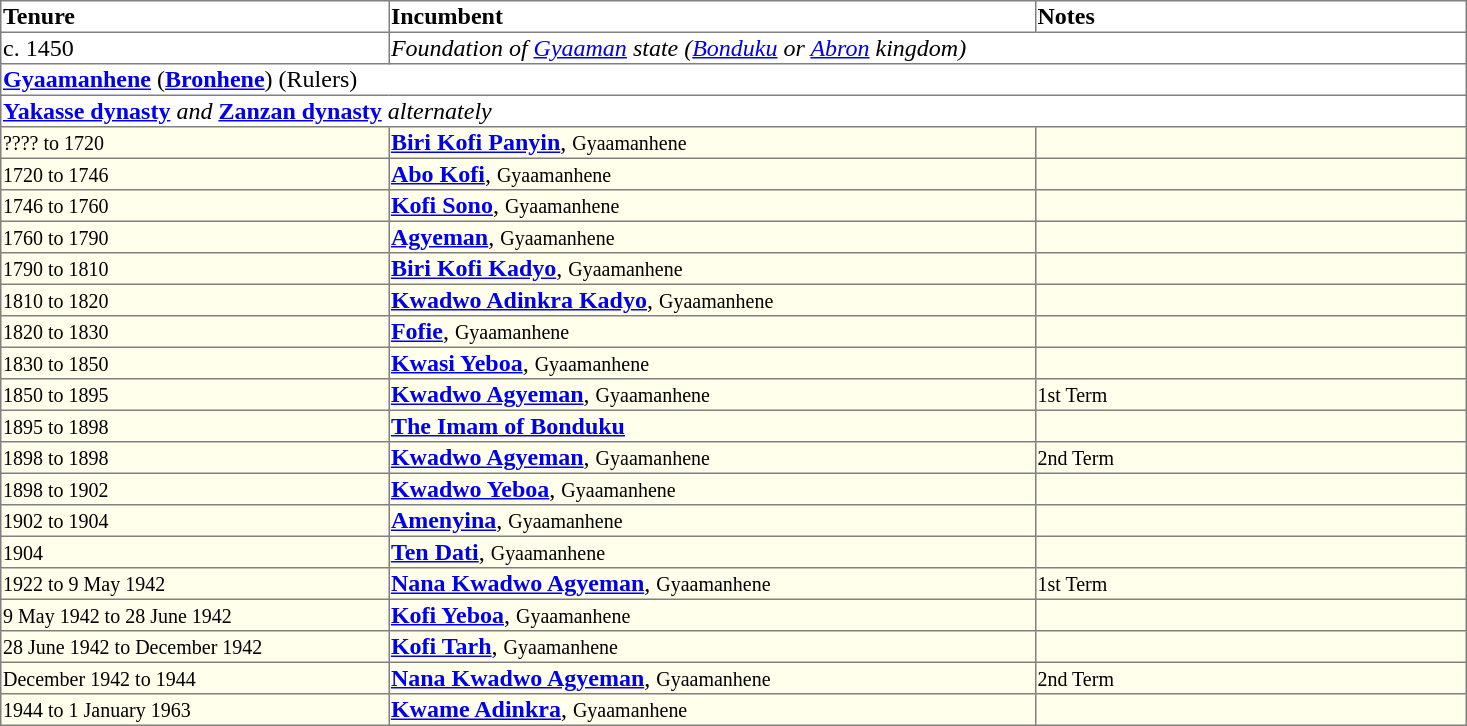<table border=1 style="border-collapse: collapse">
<tr align=left>
<th width="18%">Tenure</th>
<th width="30%">Incumbent</th>
<th width="20%">Notes</th>
</tr>
<tr valign=top>
<td>c. 1450</td>
<td colspan="2"><em>Foundation of <a href='#'>Gyaaman</a> state (<a href='#'>Bonduku</a> or <a href='#'>Abron</a> kingdom)</em></td>
</tr>
<tr valign=top>
<td colspan="3"><strong><a href='#'>Gyaamanhene</a></strong> (<strong><a href='#'>Bronhene</a></strong>) (Rulers)</td>
</tr>
<tr valign=top>
<td colspan="3"><strong><a href='#'>Yakasse dynasty</a></strong> <em>and</em> <strong><a href='#'>Zanzan dynasty</a></strong> <em>alternately</em></td>
</tr>
<tr valign=top bgcolor="#ffffec">
<td><small>???? to 1720</small></td>
<td><strong><a href='#'>Biri Kofi Panyin</a></strong>, <small>Gyaamanhene</small></td>
<td></td>
</tr>
<tr valign=top bgcolor="#ffffec">
<td><small>1720 to 1746</small></td>
<td><strong><a href='#'>Abo Kofi</a></strong>, <small>Gyaamanhene</small></td>
<td></td>
</tr>
<tr valign=top bgcolor="#ffffec">
<td><small>1746 to 1760</small></td>
<td><strong><a href='#'>Kofi Sono</a></strong>, <small>Gyaamanhene</small></td>
<td></td>
</tr>
<tr valign=top bgcolor="#ffffec">
<td><small>1760 to 1790</small></td>
<td><strong><a href='#'>Agyeman</a></strong>, <small>Gyaamanhene</small></td>
<td></td>
</tr>
<tr valign=top bgcolor="#ffffec">
<td><small>1790 to 1810</small></td>
<td><strong><a href='#'>Biri Kofi Kadyo</a></strong>, <small>Gyaamanhene</small></td>
<td></td>
</tr>
<tr valign=top bgcolor="#ffffec">
<td><small>1810 to 1820</small></td>
<td><strong><a href='#'>Kwadwo Adinkra Kadyo</a></strong>, <small>Gyaamanhene</small></td>
<td></td>
</tr>
<tr valign=top bgcolor="#ffffec">
<td><small>1820 to 1830</small></td>
<td><strong><a href='#'>Fofie</a></strong>, <small>Gyaamanhene</small></td>
<td></td>
</tr>
<tr valign=top bgcolor="#ffffec">
<td><small>1830 to 1850</small></td>
<td><strong><a href='#'>Kwasi Yeboa</a></strong>, <small>Gyaamanhene</small></td>
<td></td>
</tr>
<tr valign=top bgcolor="#ffffec">
<td><small>1850 to 1895</small></td>
<td><strong><a href='#'>Kwadwo Agyeman</a></strong>, <small>Gyaamanhene</small></td>
<td><small>1st Term</small></td>
</tr>
<tr valign=top bgcolor="#ffffec">
<td><small>1895 to 1898</small></td>
<td><strong><a href='#'>The Imam of Bonduku</a></strong></td>
<td></td>
</tr>
<tr valign=top bgcolor="#ffffec">
<td><small>1898 to 1898</small></td>
<td><strong><a href='#'>Kwadwo Agyeman</a></strong>, <small>Gyaamanhene</small></td>
<td><small>2nd Term</small></td>
</tr>
<tr valign=top bgcolor="#ffffec">
<td><small>1898 to 1902</small></td>
<td><strong><a href='#'>Kwadwo Yeboa</a></strong>, <small>Gyaamanhene</small></td>
<td></td>
</tr>
<tr valign=top bgcolor="#ffffec">
<td><small>1902 to 1904</small></td>
<td><strong><a href='#'>Amenyina</a></strong>, <small>Gyaamanhene</small></td>
<td></td>
</tr>
<tr valign=top bgcolor="#ffffec">
<td><small>1904</small></td>
<td><strong><a href='#'>Ten Dati</a></strong>, <small>Gyaamanhene</small></td>
<td></td>
</tr>
<tr valign=top bgcolor="#ffffec">
<td><small>1922 to 9 May 1942</small></td>
<td><strong><a href='#'>Nana Kwadwo Agyeman</a></strong>, <small>Gyaamanhene</small></td>
<td><small>1st Term</small></td>
</tr>
<tr valign=top bgcolor="#ffffec">
<td><small>9 May 1942 to 28 June 1942</small></td>
<td><strong><a href='#'>Kofi Yeboa</a></strong>, <small>Gyaamanhene</small></td>
<td></td>
</tr>
<tr valign=top bgcolor="#ffffec">
<td><small>28 June 1942 to December 1942</small></td>
<td><strong><a href='#'>Kofi Tarh</a></strong>, <small>Gyaamanhene</small></td>
<td></td>
</tr>
<tr valign=top bgcolor="#ffffec">
<td><small>December 1942 to 1944</small></td>
<td><strong><a href='#'>Nana Kwadwo Agyeman</a></strong>, <small>Gyaamanhene</small></td>
<td><small>2nd Term</small></td>
</tr>
<tr valign=top bgcolor="#ffffec">
<td><small>1944 to 1 January 1963</small></td>
<td><strong><a href='#'>Kwame Adinkra</a></strong>, <small>Gyaamanhene</small></td>
<td></td>
</tr>
</table>
